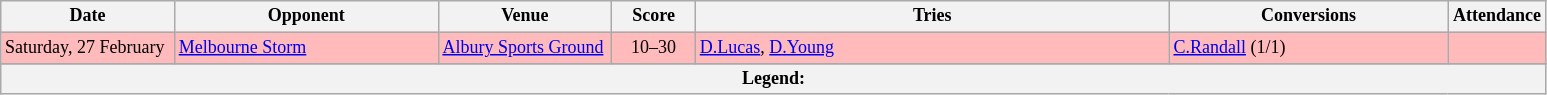<table class="wikitable" style="font-size:75%;">
<tr>
<th style="width:110px;">Date</th>
<th style="width:170px;">Opponent</th>
<th style="width:110px;">Venue</th>
<th style="width:50px;">Score</th>
<th style="width:310px;">Tries</th>
<th style="width:180px;">Conversions</th>
<th style="width:60px;">Attendance</th>
</tr>
<tr style="background:#fbb;">
<td>Saturday, 27 February</td>
<td> <a href='#'>Melbourne Storm</a></td>
<td><a href='#'>Albury Sports Ground</a></td>
<td style="text-align:center;">10–30</td>
<td><a href='#'>D.Lucas</a>, <a href='#'>D.Young</a></td>
<td><a href='#'>C.Randall</a> (1/1)</td>
<td style="text-align:center;"></td>
</tr>
<tr style="background:#cfc;">
</tr>
<tr>
<th colspan="11"><strong>Legend</strong>:   </th>
</tr>
</table>
